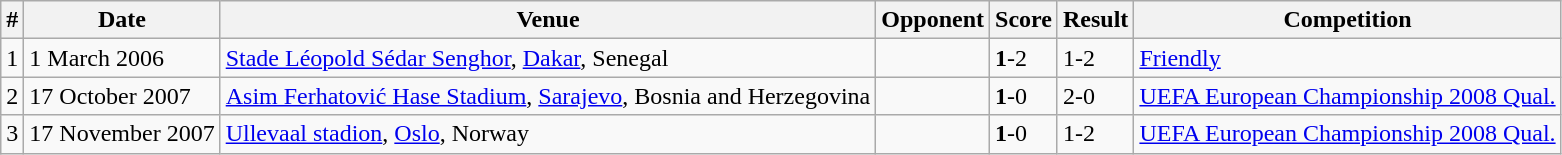<table class="wikitable">
<tr>
<th>#</th>
<th>Date</th>
<th>Venue</th>
<th>Opponent</th>
<th>Score</th>
<th>Result</th>
<th>Competition</th>
</tr>
<tr>
<td>1</td>
<td>1 March 2006</td>
<td><a href='#'>Stade Léopold Sédar Senghor</a>, <a href='#'>Dakar</a>, Senegal</td>
<td></td>
<td><strong>1</strong>-2</td>
<td>1-2</td>
<td><a href='#'>Friendly</a></td>
</tr>
<tr>
<td>2</td>
<td>17 October 2007</td>
<td><a href='#'>Asim Ferhatović Hase Stadium</a>, <a href='#'>Sarajevo</a>, Bosnia and Herzegovina</td>
<td></td>
<td><strong>1</strong>-0</td>
<td>2-0</td>
<td><a href='#'>UEFA European Championship 2008 Qual.</a></td>
</tr>
<tr>
<td>3</td>
<td>17 November 2007</td>
<td><a href='#'>Ullevaal stadion</a>, <a href='#'>Oslo</a>, Norway</td>
<td></td>
<td><strong>1</strong>-0</td>
<td>1-2</td>
<td><a href='#'>UEFA European Championship 2008 Qual.</a></td>
</tr>
</table>
